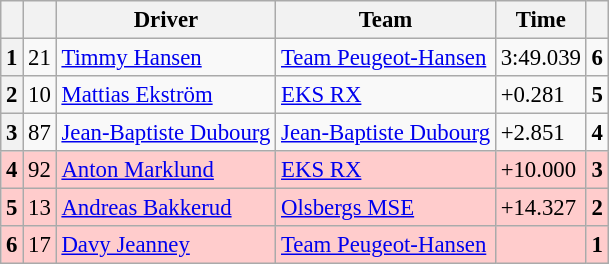<table class=wikitable style="font-size:95%">
<tr>
<th></th>
<th></th>
<th>Driver</th>
<th>Team</th>
<th>Time</th>
<th></th>
</tr>
<tr>
<th>1</th>
<td>21</td>
<td> <a href='#'>Timmy Hansen</a></td>
<td><a href='#'>Team Peugeot-Hansen</a></td>
<td>3:49.039</td>
<td><strong>6</strong></td>
</tr>
<tr>
<th>2</th>
<td>10</td>
<td> <a href='#'>Mattias Ekström</a></td>
<td><a href='#'>EKS RX</a></td>
<td>+0.281</td>
<td><strong>5</strong></td>
</tr>
<tr>
<th>3</th>
<td>87</td>
<td> <a href='#'>Jean-Baptiste Dubourg</a></td>
<td><a href='#'>Jean-Baptiste Dubourg</a></td>
<td>+2.851</td>
<td><strong>4</strong></td>
</tr>
<tr bgcolor=#ffcccc>
<td align=center><strong>4</strong></td>
<td>92</td>
<td> <a href='#'>Anton Marklund</a></td>
<td><a href='#'>EKS RX</a></td>
<td>+10.000</td>
<td><strong>3</strong></td>
</tr>
<tr bgcolor=#ffcccc>
<td align=center><strong>5</strong></td>
<td>13</td>
<td> <a href='#'>Andreas Bakkerud</a></td>
<td><a href='#'>Olsbergs MSE</a></td>
<td>+14.327</td>
<td><strong>2</strong></td>
</tr>
<tr bgcolor=#ffcccc>
<td align=center><strong>6</strong></td>
<td>17</td>
<td> <a href='#'>Davy Jeanney</a></td>
<td><a href='#'>Team Peugeot-Hansen</a></td>
<td></td>
<td><strong>1</strong></td>
</tr>
</table>
